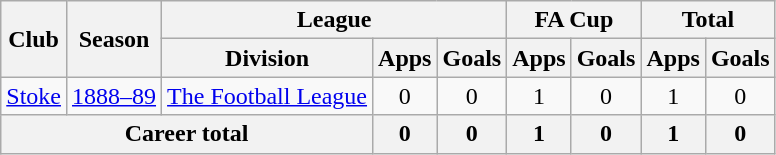<table class="wikitable" style="text-align: center;">
<tr>
<th rowspan="2">Club</th>
<th rowspan="2">Season</th>
<th colspan="3">League</th>
<th colspan="2">FA Cup</th>
<th colspan="2">Total</th>
</tr>
<tr>
<th>Division</th>
<th>Apps</th>
<th>Goals</th>
<th>Apps</th>
<th>Goals</th>
<th>Apps</th>
<th>Goals</th>
</tr>
<tr>
<td><a href='#'>Stoke</a></td>
<td><a href='#'>1888–89</a></td>
<td><a href='#'>The Football League</a></td>
<td>0</td>
<td>0</td>
<td>1</td>
<td>0</td>
<td>1</td>
<td>0</td>
</tr>
<tr>
<th colspan=3>Career total</th>
<th>0</th>
<th>0</th>
<th>1</th>
<th>0</th>
<th>1</th>
<th>0</th>
</tr>
</table>
